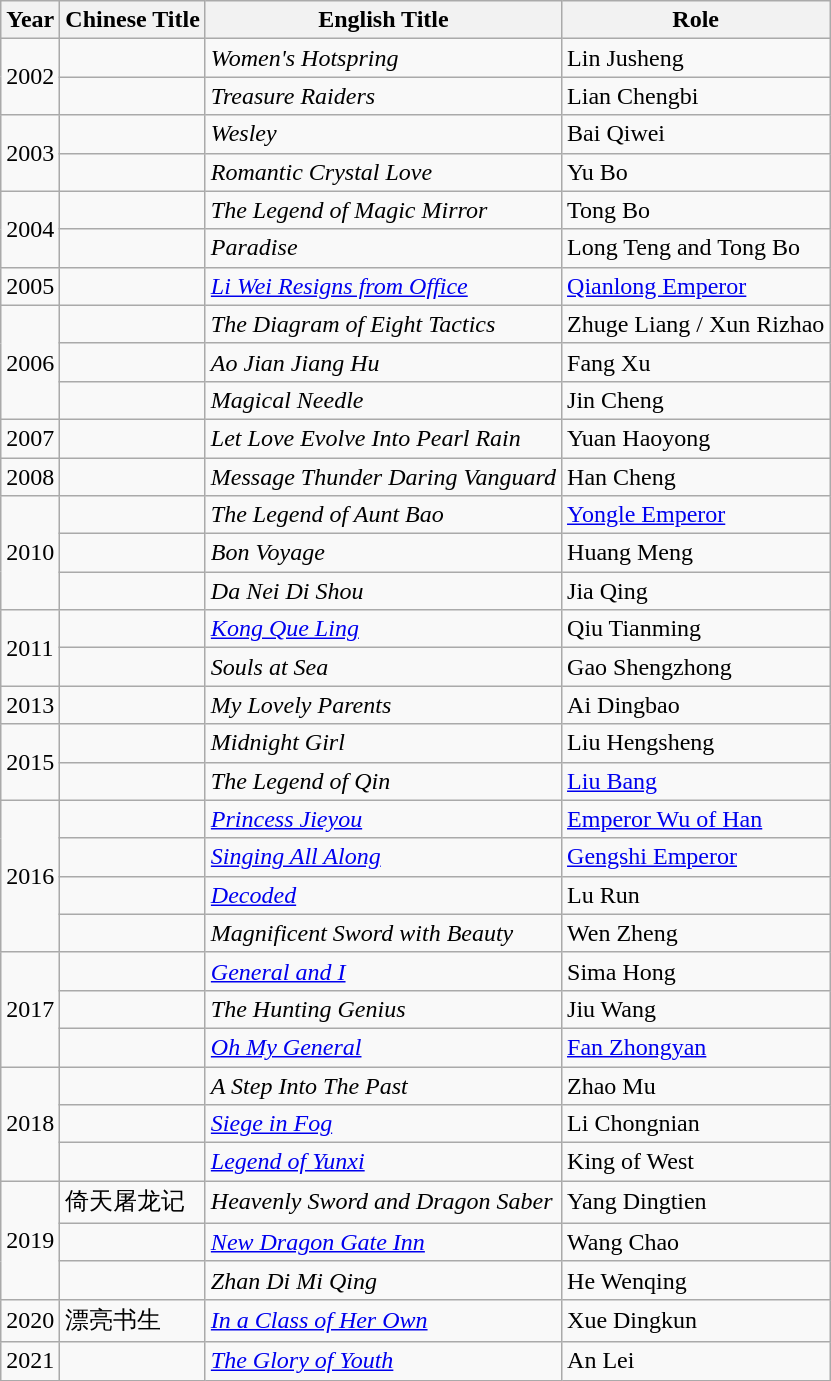<table class="wikitable">
<tr>
<th>Year</th>
<th>Chinese Title</th>
<th>English Title</th>
<th>Role</th>
</tr>
<tr>
<td rowspan=2>2002</td>
<td></td>
<td><em>Women's Hotspring</em></td>
<td>Lin Jusheng</td>
</tr>
<tr>
<td></td>
<td><em>Treasure Raiders</em></td>
<td>Lian Chengbi</td>
</tr>
<tr>
<td rowspan=2>2003</td>
<td></td>
<td><em>Wesley</em></td>
<td>Bai Qiwei</td>
</tr>
<tr>
<td></td>
<td><em>Romantic Crystal Love</em></td>
<td>Yu Bo</td>
</tr>
<tr>
<td rowspan=2>2004</td>
<td></td>
<td><em>The Legend of Magic Mirror</em></td>
<td>Tong Bo</td>
</tr>
<tr>
<td></td>
<td><em>Paradise</em></td>
<td>Long Teng and Tong Bo</td>
</tr>
<tr>
<td rowspan=1>2005</td>
<td></td>
<td><em><a href='#'>Li Wei Resigns from Office</a></em></td>
<td><a href='#'>Qianlong Emperor</a></td>
</tr>
<tr>
<td rowspan=3>2006</td>
<td></td>
<td><em>The Diagram of Eight Tactics</em></td>
<td>Zhuge Liang / Xun Rizhao</td>
</tr>
<tr>
<td></td>
<td><em>Ao Jian Jiang Hu</em></td>
<td>Fang Xu</td>
</tr>
<tr>
<td></td>
<td><em>Magical Needle</em></td>
<td>Jin Cheng</td>
</tr>
<tr>
<td>2007</td>
<td></td>
<td><em>Let Love Evolve Into Pearl Rain</em></td>
<td>Yuan Haoyong</td>
</tr>
<tr>
<td>2008</td>
<td></td>
<td><em>Message Thunder Daring Vanguard</em></td>
<td>Han Cheng</td>
</tr>
<tr>
<td rowspan=3>2010</td>
<td></td>
<td><em>The Legend of Aunt Bao</em></td>
<td><a href='#'>Yongle Emperor</a></td>
</tr>
<tr>
<td></td>
<td><em>Bon Voyage</em></td>
<td>Huang Meng</td>
</tr>
<tr>
<td></td>
<td><em>Da Nei Di Shou</em></td>
<td>Jia Qing</td>
</tr>
<tr>
<td rowspan=2>2011</td>
<td></td>
<td><em><a href='#'>Kong Que Ling</a></em></td>
<td>Qiu Tianming</td>
</tr>
<tr>
<td></td>
<td><em>Souls at Sea</em></td>
<td>Gao Shengzhong</td>
</tr>
<tr>
<td rowspan=1>2013</td>
<td></td>
<td><em>My Lovely Parents</em></td>
<td>Ai Dingbao</td>
</tr>
<tr>
<td rowspan=2>2015</td>
<td></td>
<td><em>Midnight Girl</em></td>
<td>Liu Hengsheng</td>
</tr>
<tr>
<td></td>
<td><em>The Legend of Qin</em></td>
<td><a href='#'>Liu Bang</a></td>
</tr>
<tr>
<td rowspan=4>2016</td>
<td></td>
<td><em><a href='#'>Princess Jieyou</a></em></td>
<td><a href='#'>Emperor Wu of Han</a></td>
</tr>
<tr>
<td></td>
<td><em><a href='#'>Singing All Along</a></em></td>
<td><a href='#'>Gengshi Emperor</a></td>
</tr>
<tr>
<td></td>
<td><em><a href='#'>Decoded</a></em></td>
<td>Lu Run</td>
</tr>
<tr>
<td></td>
<td><em>Magnificent Sword with Beauty</em></td>
<td>Wen Zheng</td>
</tr>
<tr>
<td rowspan=3>2017</td>
<td></td>
<td><em><a href='#'>General and I</a></em></td>
<td>Sima Hong</td>
</tr>
<tr>
<td></td>
<td><em>The Hunting Genius</em></td>
<td>Jiu Wang</td>
</tr>
<tr>
<td></td>
<td><em><a href='#'>Oh My General</a></em></td>
<td><a href='#'>Fan Zhongyan</a></td>
</tr>
<tr>
<td rowspan=3>2018</td>
<td></td>
<td><em>A Step Into The Past</em></td>
<td>Zhao Mu</td>
</tr>
<tr>
<td></td>
<td><em><a href='#'>Siege in Fog</a></em></td>
<td>Li Chongnian</td>
</tr>
<tr>
<td></td>
<td><em><a href='#'>Legend of Yunxi</a></em></td>
<td>King of West</td>
</tr>
<tr>
<td rowspan=3>2019</td>
<td>倚天屠龙记</td>
<td><em>Heavenly Sword and Dragon Saber</em></td>
<td>Yang Dingtien</td>
</tr>
<tr>
<td></td>
<td><em><a href='#'>New Dragon Gate Inn</a></em></td>
<td>Wang Chao</td>
</tr>
<tr>
<td></td>
<td><em>Zhan Di Mi Qing</em></td>
<td>He Wenqing</td>
</tr>
<tr>
<td>2020</td>
<td>漂亮书生</td>
<td><em><a href='#'>In a Class of Her Own</a></em></td>
<td>Xue Dingkun</td>
</tr>
<tr>
<td>2021</td>
<td></td>
<td><em><a href='#'>The Glory of Youth</a></em></td>
<td>An Lei</td>
</tr>
</table>
